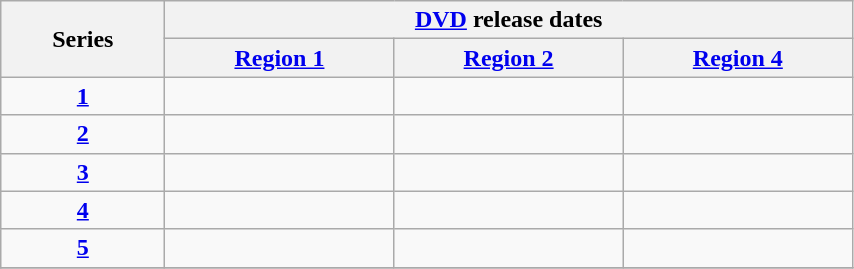<table class="wikitable" style="text-align:center" width="45%">
<tr>
<th scope="col" rowspan="2">Series</th>
<th scope="col" colspan="3"><a href='#'>DVD</a> release dates</th>
</tr>
<tr>
<th><a href='#'>Region 1</a></th>
<th><a href='#'>Region 2</a></th>
<th><a href='#'>Region 4</a></th>
</tr>
<tr>
<td><strong><a href='#'>1</a></strong></td>
<td></td>
<td></td>
<td></td>
</tr>
<tr>
<td><strong><a href='#'>2</a></strong></td>
<td></td>
<td></td>
<td></td>
</tr>
<tr>
<td><strong><a href='#'>3</a></strong></td>
<td></td>
<td></td>
<td></td>
</tr>
<tr>
<td><strong><a href='#'>4</a></strong></td>
<td></td>
<td></td>
<td></td>
</tr>
<tr>
<td><strong><a href='#'>5</a></strong></td>
<td></td>
<td></td>
<td></td>
</tr>
<tr>
</tr>
</table>
